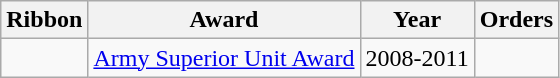<table class="wikitable">
<tr>
<th>Ribbon</th>
<th>Award</th>
<th>Year</th>
<th>Orders</th>
</tr>
<tr>
<td></td>
<td><a href='#'>Army Superior Unit Award</a></td>
<td>2008-2011</td>
<td></td>
</tr>
</table>
